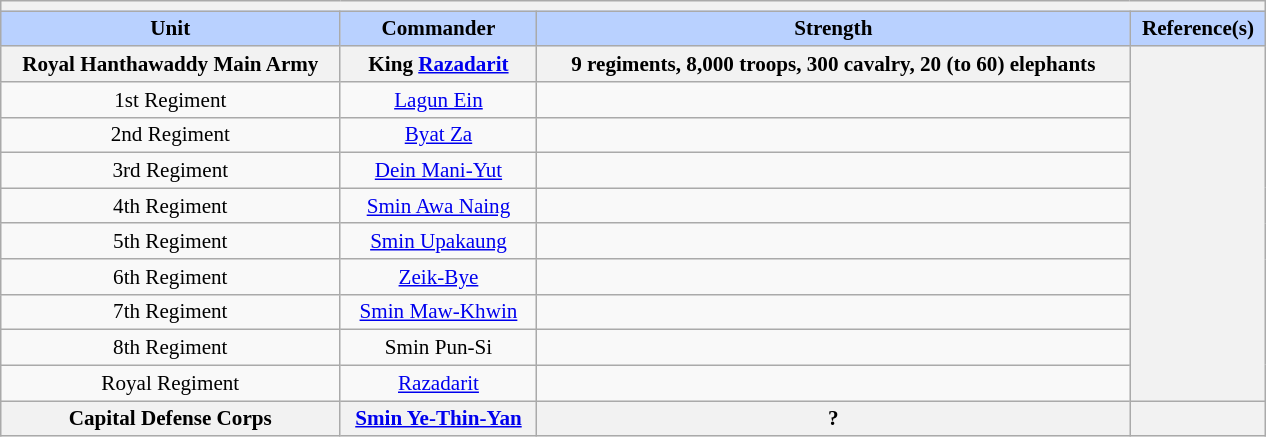<table class="wikitable collapsible" style="min-width:60em; margin:0.3em auto; font-size:88%;">
<tr>
<th colspan=5></th>
</tr>
<tr>
<th style="background-color:#B9D1FF">Unit</th>
<th style="background-color:#B9D1FF">Commander</th>
<th style="background-color:#B9D1FF">Strength</th>
<th style="background-color:#B9D1FF">Reference(s)</th>
</tr>
<tr>
<th colspan="1">Royal Hanthawaddy Main Army</th>
<th colspan="1">King <a href='#'>Razadarit</a></th>
<th colspan="1">9 regiments, 8,000 troops, 300 cavalry, 20 (to 60) elephants</th>
<th rowspan="10"></th>
</tr>
<tr>
<td align="center">1st Regiment</td>
<td align="center"><a href='#'>Lagun Ein</a></td>
<td align="center"></td>
</tr>
<tr>
<td align="center">2nd Regiment</td>
<td align="center"><a href='#'>Byat Za</a></td>
<td align="center"></td>
</tr>
<tr>
<td align="center">3rd Regiment</td>
<td align="center"><a href='#'>Dein Mani-Yut</a></td>
<td align="center"></td>
</tr>
<tr>
<td align="center">4th Regiment</td>
<td align="center"><a href='#'>Smin Awa Naing</a></td>
<td align="center"></td>
</tr>
<tr>
<td align="center">5th Regiment</td>
<td align="center"><a href='#'>Smin Upakaung</a></td>
<td align="center"></td>
</tr>
<tr>
<td align="center">6th Regiment</td>
<td align="center"><a href='#'>Zeik-Bye</a></td>
<td align="center"></td>
</tr>
<tr>
<td align="center">7th Regiment</td>
<td align="center"><a href='#'>Smin Maw-Khwin</a></td>
<td align="center"></td>
</tr>
<tr>
<td align="center">8th Regiment</td>
<td align="center">Smin Pun-Si</td>
<td align="center"></td>
</tr>
<tr>
<td align="center">Royal Regiment</td>
<td align="center"><a href='#'>Razadarit</a></td>
<td align="center"></td>
</tr>
<tr>
<th colspan="1">Capital Defense Corps</th>
<th colspan="1"><a href='#'>Smin Ye-Thin-Yan</a></th>
<th colspan="1">?</th>
<th colspan="1"></th>
</tr>
</table>
